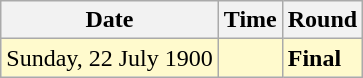<table class="wikitable">
<tr>
<th>Date</th>
<th>Time</th>
<th>Round</th>
</tr>
<tr style=background:lemonchiffon>
<td>Sunday, 22 July 1900</td>
<td></td>
<td><strong>Final</strong></td>
</tr>
</table>
